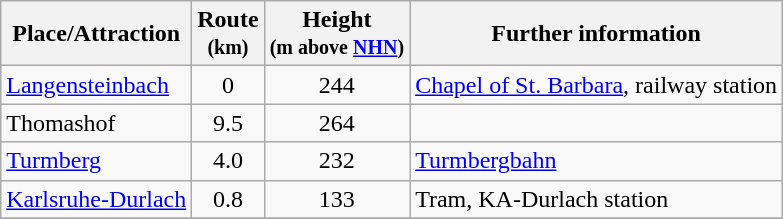<table class="wikitable toptextcells">
<tr class="hintergrundfarbe5">
<th>Place/Attraction</th>
<th>Route <br><small>(km)</small></th>
<th>Height <br><small>(m above <a href='#'>NHN</a>)</small></th>
<th class="unsortable">Further information</th>
</tr>
<tr>
<td><a href='#'>Langensteinbach</a></td>
<td style="text-align:center">0</td>
<td style="text-align:center">244</td>
<td><a href='#'>Chapel of St. Barbara</a>, railway station</td>
</tr>
<tr>
<td>Thomashof</td>
<td style="text-align:center">9.5</td>
<td style="text-align:center">264</td>
<td></td>
</tr>
<tr>
<td><a href='#'>Turmberg</a></td>
<td style="text-align:center">4.0</td>
<td style="text-align:center">232</td>
<td><a href='#'>Turmbergbahn</a></td>
</tr>
<tr>
<td><a href='#'>Karlsruhe-Durlach</a></td>
<td style="text-align:center">0.8</td>
<td style="text-align:center">133</td>
<td>Tram, KA-Durlach station</td>
</tr>
<tr>
</tr>
</table>
